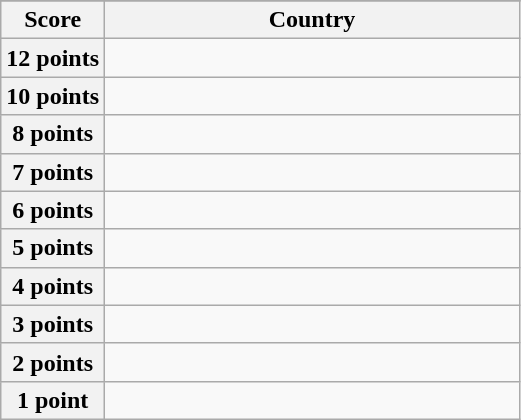<table class="wikitable">
<tr>
</tr>
<tr>
<th scope="col" width="20%">Score</th>
<th scope="col">Country</th>
</tr>
<tr>
<th scope="row">12 points</th>
<td></td>
</tr>
<tr>
<th scope="row">10 points</th>
<td></td>
</tr>
<tr>
<th scope="row">8 points</th>
<td></td>
</tr>
<tr>
<th scope="row">7 points</th>
<td></td>
</tr>
<tr>
<th scope="row">6 points</th>
<td></td>
</tr>
<tr>
<th scope="row">5 points</th>
<td></td>
</tr>
<tr>
<th scope="row">4 points</th>
<td></td>
</tr>
<tr>
<th scope="row">3 points</th>
<td></td>
</tr>
<tr>
<th scope="row">2 points</th>
<td></td>
</tr>
<tr>
<th scope="row">1 point</th>
<td></td>
</tr>
</table>
